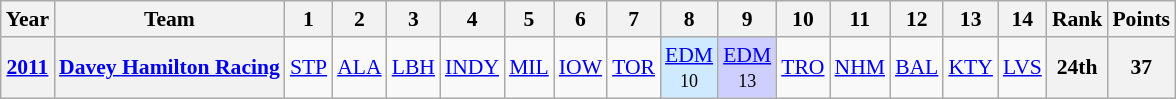<table class="wikitable" style="text-align:center; font-size:90%">
<tr>
<th>Year</th>
<th>Team</th>
<th>1</th>
<th>2</th>
<th>3</th>
<th>4</th>
<th>5</th>
<th>6</th>
<th>7</th>
<th>8</th>
<th>9</th>
<th>10</th>
<th>11</th>
<th>12</th>
<th>13</th>
<th>14</th>
<th>Rank</th>
<th>Points</th>
</tr>
<tr>
<th><a href='#'>2011</a></th>
<th><a href='#'>Davey Hamilton Racing</a></th>
<td><a href='#'>STP</a></td>
<td><a href='#'>ALA</a></td>
<td><a href='#'>LBH</a></td>
<td><a href='#'>INDY</a></td>
<td><a href='#'>MIL</a></td>
<td><a href='#'>IOW</a></td>
<td><a href='#'>TOR</a></td>
<td style="background:#CFEAFF;"><a href='#'>EDM</a><br><small>10</small></td>
<td style="background:#CFCFFF;"><a href='#'>EDM</a><br><small>13</small></td>
<td><a href='#'>TRO</a></td>
<td><a href='#'>NHM</a></td>
<td><a href='#'>BAL</a></td>
<td><a href='#'>KTY</a></td>
<td><a href='#'>LVS</a></td>
<th>24th</th>
<th>37</th>
</tr>
</table>
